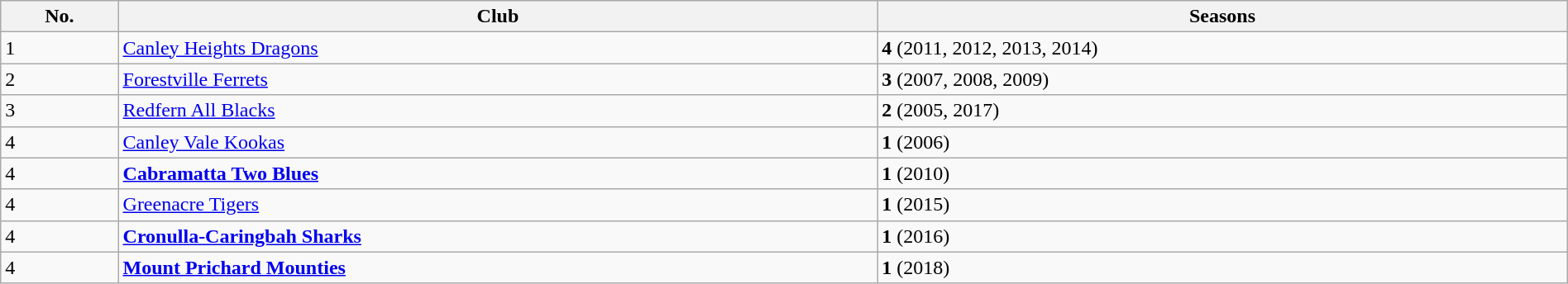<table class="wikitable" width="100%">
<tr>
<th>No.</th>
<th>Club</th>
<th>Seasons</th>
</tr>
<tr>
<td>1</td>
<td><a href='#'>Canley Heights Dragons</a></td>
<td><strong>4</strong> (2011, 2012, 2013, 2014)</td>
</tr>
<tr>
<td>2</td>
<td><a href='#'>Forestville Ferrets</a></td>
<td><strong>3</strong> (2007, 2008, 2009)</td>
</tr>
<tr>
<td>3</td>
<td><a href='#'>Redfern All Blacks</a></td>
<td><strong>2</strong> (2005, 2017)</td>
</tr>
<tr>
<td>4</td>
<td><a href='#'>Canley Vale Kookas</a></td>
<td><strong>1</strong> (2006)</td>
</tr>
<tr>
<td>4</td>
<td><strong><a href='#'>Cabramatta Two Blues</a></strong></td>
<td><strong>1</strong> (2010)</td>
</tr>
<tr>
<td>4</td>
<td><a href='#'>Greenacre Tigers</a></td>
<td><strong>1</strong> (2015)</td>
</tr>
<tr>
<td>4</td>
<td><strong><a href='#'>Cronulla-Caringbah Sharks</a></strong></td>
<td><strong>1</strong> (2016)</td>
</tr>
<tr>
<td>4</td>
<td><a href='#'><strong>Mount Prichard Mounties</strong></a></td>
<td><strong>1</strong> (2018)</td>
</tr>
</table>
